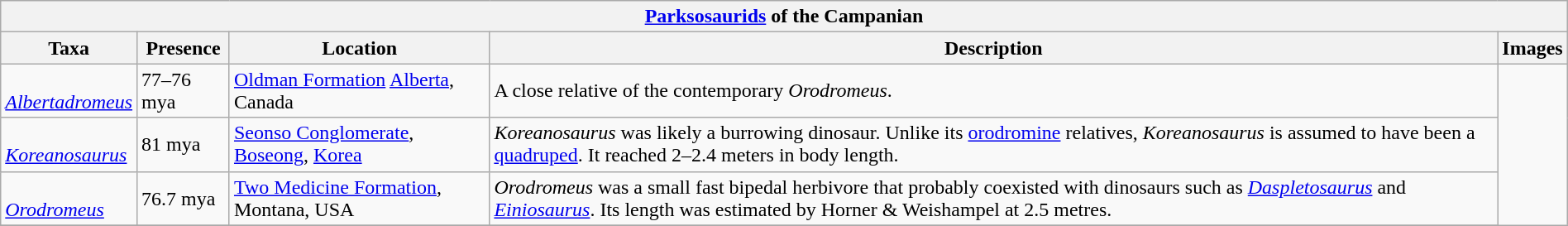<table class="wikitable" align="center" width="100%">
<tr>
<th colspan="5" align="center"><a href='#'>Parksosaurids</a> of the Campanian</th>
</tr>
<tr>
<th>Taxa</th>
<th>Presence</th>
<th>Location</th>
<th>Description</th>
<th>Images</th>
</tr>
<tr>
<td><br><em><a href='#'>Albertadromeus</a></em></td>
<td>77–76 mya</td>
<td><a href='#'>Oldman Formation</a> <a href='#'>Alberta</a>, Canada</td>
<td>A close relative of the contemporary <em>Orodromeus</em>.</td>
<td rowspan="99"></td>
</tr>
<tr>
<td><br><em><a href='#'>Koreanosaurus</a></em></td>
<td>81 mya</td>
<td><a href='#'>Seonso Conglomerate</a>, <a href='#'>Boseong</a>, <a href='#'>Korea</a></td>
<td><em>Koreanosaurus</em> was likely a burrowing dinosaur. Unlike its <a href='#'>orodromine</a> relatives, <em>Koreanosaurus</em> is assumed to have been a <a href='#'>quadruped</a>. It reached  2–2.4 meters in body length.</td>
</tr>
<tr>
<td><br><em><a href='#'>Orodromeus</a></em></td>
<td>76.7 mya</td>
<td><a href='#'>Two Medicine Formation</a>, Montana, USA</td>
<td><em>Orodromeus</em> was a small fast bipedal herbivore that probably coexisted with dinosaurs such as <em><a href='#'>Daspletosaurus</a></em> and <em><a href='#'>Einiosaurus</a></em>. Its length was estimated by Horner & Weishampel at 2.5 metres.</td>
</tr>
<tr>
</tr>
</table>
